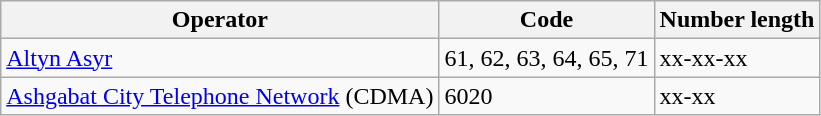<table class="wikitable">
<tr>
<th>Operator</th>
<th>Code</th>
<th>Number length</th>
</tr>
<tr>
<td><a href='#'>Altyn Asyr</a></td>
<td>61, 62, 63, 64, 65, 71</td>
<td>хх-хх-хх</td>
</tr>
<tr>
<td><a href='#'>Ashgabat City Telephone Network</a> (CDMA)</td>
<td>6020</td>
<td>хх-хх</td>
</tr>
</table>
